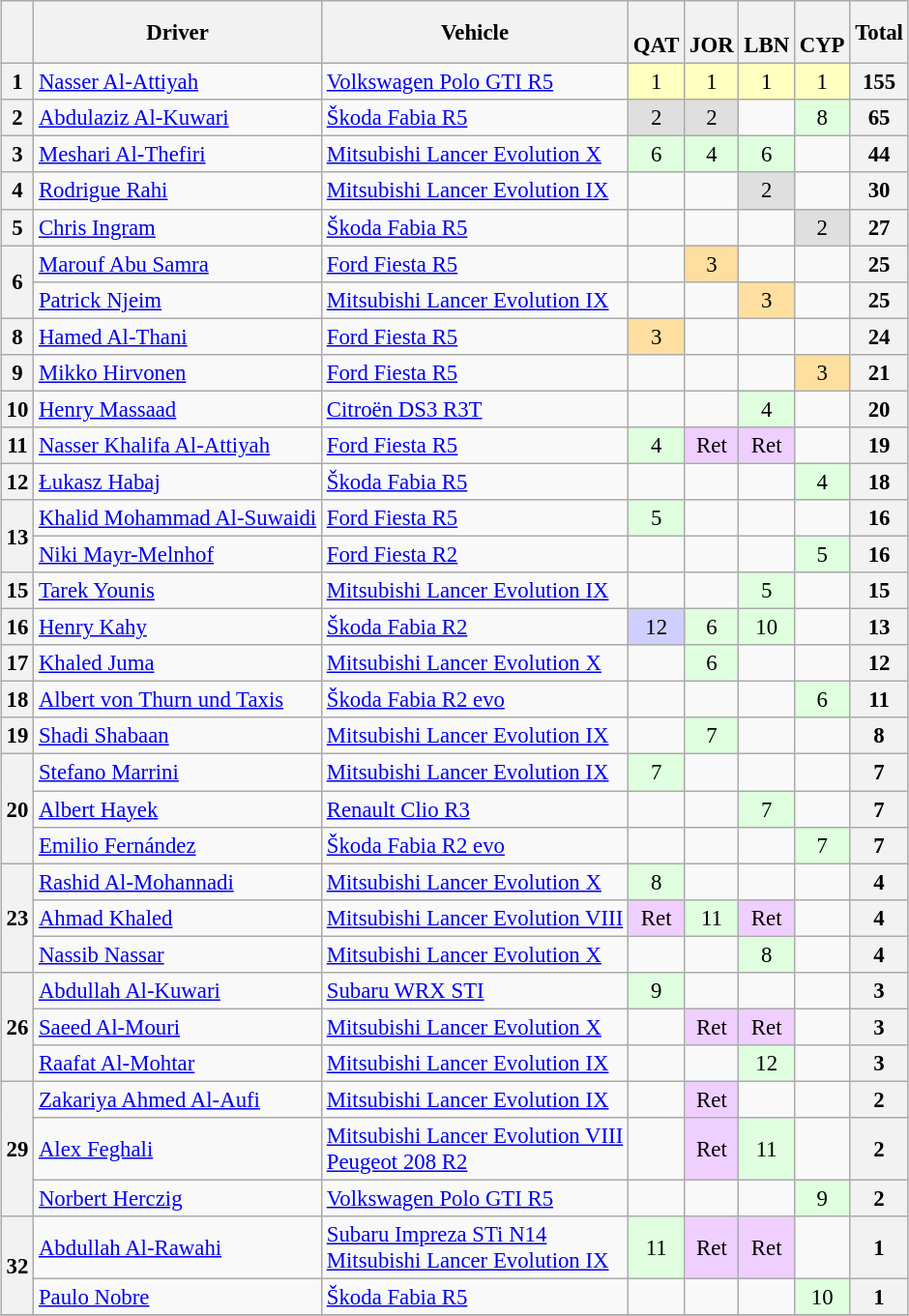<table>
<tr>
<td valign="top"><br><table class="wikitable" style="font-size: 95%; text-align: center;">
<tr>
<th></th>
<th>Driver</th>
<th>Vehicle</th>
<th><br>QAT</th>
<th><br>JOR</th>
<th><br>LBN</th>
<th><br>CYP</th>
<th>Total</th>
</tr>
<tr>
<th>1</th>
<td align=left> <a href='#'>Nasser Al-Attiyah</a></td>
<td align=left><a href='#'>Volkswagen Polo GTI R5</a></td>
<td style="background:#ffffbf;">1</td>
<td style="background:#ffffbf;">1</td>
<td style="background:#ffffbf;">1</td>
<td style="background:#ffffbf;">1</td>
<th>155</th>
</tr>
<tr>
<th>2</th>
<td align=left> <a href='#'>Abdulaziz Al-Kuwari</a></td>
<td align=left><a href='#'>Škoda Fabia R5</a></td>
<td style="background:#dfdfdf;">2</td>
<td style="background:#dfdfdf;">2</td>
<td></td>
<td style="background:#dfffdf;">8</td>
<th>65</th>
</tr>
<tr>
<th>3</th>
<td align=left> <a href='#'>Meshari Al-Thefiri</a></td>
<td align=left><a href='#'>Mitsubishi Lancer Evolution X</a></td>
<td style="background:#dfffdf;">6</td>
<td style="background:#dfffdf;">4</td>
<td style="background:#dfffdf;">6</td>
<td></td>
<th>44</th>
</tr>
<tr>
<th>4</th>
<td align=left> <a href='#'>Rodrigue Rahi</a></td>
<td align=left><a href='#'>Mitsubishi Lancer Evolution IX</a></td>
<td></td>
<td></td>
<td style="background:#dfdfdf;">2</td>
<td></td>
<th>30</th>
</tr>
<tr>
<th>5</th>
<td align=left> <a href='#'>Chris Ingram</a></td>
<td align=left><a href='#'>Škoda Fabia R5</a></td>
<td></td>
<td></td>
<td></td>
<td style="background:#dfdfdf;">2</td>
<th>27</th>
</tr>
<tr>
<th rowspan=2>6</th>
<td align=left> <a href='#'>Marouf Abu Samra</a></td>
<td align=left><a href='#'>Ford Fiesta R5</a></td>
<td></td>
<td style="background:#ffdf9f;">3</td>
<td></td>
<td></td>
<th>25</th>
</tr>
<tr>
<td align=left> <a href='#'>Patrick Njeim</a></td>
<td align=left><a href='#'>Mitsubishi Lancer Evolution IX</a></td>
<td></td>
<td></td>
<td style="background:#ffdf9f;">3</td>
<td></td>
<th>25</th>
</tr>
<tr>
<th>8</th>
<td align=left> <a href='#'>Hamed Al-Thani</a></td>
<td align=left><a href='#'>Ford Fiesta R5</a></td>
<td style="background:#ffdf9f;">3</td>
<td></td>
<td></td>
<td></td>
<th>24</th>
</tr>
<tr>
<th>9</th>
<td align=left> <a href='#'>Mikko Hirvonen</a></td>
<td align=left><a href='#'>Ford Fiesta R5</a></td>
<td></td>
<td></td>
<td></td>
<td style="background:#ffdf9f;">3</td>
<th>21</th>
</tr>
<tr>
<th>10</th>
<td align=left> <a href='#'>Henry Massaad</a></td>
<td align=left><a href='#'>Citroën DS3 R3T</a></td>
<td></td>
<td></td>
<td style="background:#dfffdf;">4</td>
<td></td>
<th>20</th>
</tr>
<tr>
<th>11</th>
<td align=left> <a href='#'>Nasser Khalifa Al-Attiyah</a></td>
<td align=left><a href='#'>Ford Fiesta R5</a></td>
<td style="background:#dfffdf;">4</td>
<td style="background:#efcfff;">Ret</td>
<td style="background:#efcfff;">Ret</td>
<td></td>
<th>19</th>
</tr>
<tr>
<th>12</th>
<td align=left> <a href='#'>Łukasz Habaj</a></td>
<td align=left><a href='#'>Škoda Fabia R5</a></td>
<td></td>
<td></td>
<td></td>
<td style="background:#dfffdf;">4</td>
<th>18</th>
</tr>
<tr>
<th rowspan=2>13</th>
<td align=left> <a href='#'>Khalid Mohammad Al-Suwaidi</a></td>
<td align=left><a href='#'>Ford Fiesta R5</a></td>
<td style="background:#dfffdf;">5</td>
<td></td>
<td></td>
<td></td>
<th>16</th>
</tr>
<tr>
<td align=left> <a href='#'>Niki Mayr-Melnhof</a></td>
<td align=left><a href='#'>Ford Fiesta R2</a></td>
<td></td>
<td></td>
<td></td>
<td style="background:#dfffdf;">5</td>
<th>16</th>
</tr>
<tr>
<th>15</th>
<td align=left> <a href='#'>Tarek Younis</a></td>
<td align=left><a href='#'>Mitsubishi Lancer Evolution IX</a></td>
<td></td>
<td></td>
<td style="background:#dfffdf;">5</td>
<td></td>
<th>15</th>
</tr>
<tr>
<th>16</th>
<td align=left> <a href='#'>Henry Kahy</a></td>
<td align=left><a href='#'>Škoda Fabia R2</a></td>
<td style="background:#cfcfff;">12</td>
<td style="background:#dfffdf;">6</td>
<td style="background:#dfffdf;">10</td>
<td></td>
<th>13</th>
</tr>
<tr>
<th>17</th>
<td align=left> <a href='#'>Khaled Juma</a></td>
<td align=left><a href='#'>Mitsubishi Lancer Evolution X</a></td>
<td></td>
<td style="background:#dfffdf;">6</td>
<td></td>
<td></td>
<th>12</th>
</tr>
<tr>
<th>18</th>
<td align=left> <a href='#'>Albert von Thurn und Taxis</a></td>
<td align=left><a href='#'>Škoda Fabia R2 evo</a></td>
<td></td>
<td></td>
<td></td>
<td style="background:#dfffdf;">6</td>
<th>11</th>
</tr>
<tr>
<th>19</th>
<td align=left> <a href='#'>Shadi Shabaan</a></td>
<td align=left><a href='#'>Mitsubishi Lancer Evolution IX</a></td>
<td></td>
<td style="background:#dfffdf;">7</td>
<td></td>
<td></td>
<th>8</th>
</tr>
<tr>
<th rowspan=3>20</th>
<td align=left> <a href='#'>Stefano Marrini</a></td>
<td align=left><a href='#'>Mitsubishi Lancer Evolution IX</a></td>
<td style="background:#dfffdf;">7</td>
<td></td>
<td></td>
<td></td>
<th>7</th>
</tr>
<tr>
<td align=left> <a href='#'>Albert Hayek</a></td>
<td align=left><a href='#'>Renault Clio R3</a></td>
<td></td>
<td></td>
<td style="background:#dfffdf;">7</td>
<td></td>
<th>7</th>
</tr>
<tr>
<td align=left> <a href='#'>Emilio Fernández</a></td>
<td align=left><a href='#'>Škoda Fabia R2 evo</a></td>
<td></td>
<td></td>
<td></td>
<td style="background:#dfffdf;">7</td>
<th>7</th>
</tr>
<tr>
<th rowspan=3>23</th>
<td align=left> <a href='#'>Rashid Al-Mohannadi</a></td>
<td align=left><a href='#'>Mitsubishi Lancer Evolution X</a></td>
<td style="background:#dfffdf;">8</td>
<td></td>
<td></td>
<td></td>
<th>4</th>
</tr>
<tr>
<td align=left> <a href='#'>Ahmad Khaled</a></td>
<td align=left><a href='#'>Mitsubishi Lancer Evolution VIII</a></td>
<td style="background:#efcfff;">Ret</td>
<td style="background:#dfffdf;">11</td>
<td style="background:#efcfff;">Ret</td>
<td></td>
<th>4</th>
</tr>
<tr>
<td align=left> <a href='#'>Nassib Nassar</a></td>
<td align=left><a href='#'>Mitsubishi Lancer Evolution X</a></td>
<td></td>
<td></td>
<td style="background:#dfffdf;">8</td>
<td></td>
<th>4</th>
</tr>
<tr>
<th rowspan=3>26</th>
<td align=left> <a href='#'>Abdullah Al-Kuwari</a></td>
<td align=left><a href='#'>Subaru WRX STI</a></td>
<td style="background:#dfffdf;">9</td>
<td></td>
<td></td>
<td></td>
<th>3</th>
</tr>
<tr>
<td align=left> <a href='#'>Saeed Al-Mouri</a></td>
<td align=left><a href='#'>Mitsubishi Lancer Evolution X</a></td>
<td></td>
<td style="background:#efcfff;">Ret</td>
<td style="background:#efcfff;">Ret</td>
<td></td>
<th>3</th>
</tr>
<tr>
<td align=left> <a href='#'>Raafat Al-Mohtar</a></td>
<td align=left><a href='#'>Mitsubishi Lancer Evolution IX</a></td>
<td></td>
<td></td>
<td style="background:#dfffdf;">12</td>
<td></td>
<th>3</th>
</tr>
<tr>
<th rowspan=3>29</th>
<td align=left> <a href='#'>Zakariya Ahmed Al-Aufi</a></td>
<td align=left><a href='#'>Mitsubishi Lancer Evolution IX</a></td>
<td></td>
<td style="background:#efcfff;">Ret</td>
<td></td>
<td></td>
<th>2</th>
</tr>
<tr>
<td align=left> <a href='#'>Alex Feghali</a></td>
<td align=left><a href='#'>Mitsubishi Lancer Evolution VIII</a><br> <a href='#'>Peugeot 208 R2</a></td>
<td></td>
<td style="background:#efcfff;">Ret</td>
<td style="background:#dfffdf;">11</td>
<td></td>
<th>2</th>
</tr>
<tr>
<td align=left> <a href='#'>Norbert Herczig</a></td>
<td align=left><a href='#'>Volkswagen Polo GTI R5</a></td>
<td></td>
<td></td>
<td></td>
<td style="background:#dfffdf;">9</td>
<th>2</th>
</tr>
<tr>
<th rowspan=2>32</th>
<td align=left> <a href='#'>Abdullah Al-Rawahi</a></td>
<td align=left><a href='#'>Subaru Impreza STi N14</a><br> <a href='#'>Mitsubishi Lancer Evolution IX</a></td>
<td style="background:#dfffdf;">11</td>
<td style="background:#efcfff;">Ret</td>
<td style="background:#efcfff;">Ret</td>
<td></td>
<th>1</th>
</tr>
<tr>
<td align=left> <a href='#'>Paulo Nobre</a></td>
<td align=left><a href='#'>Škoda Fabia R5</a></td>
<td></td>
<td></td>
<td></td>
<td style="background:#dfffdf;">10</td>
<th>1</th>
</tr>
<tr>
</tr>
</table>
</td>
<td valign=top><br></td>
</tr>
</table>
